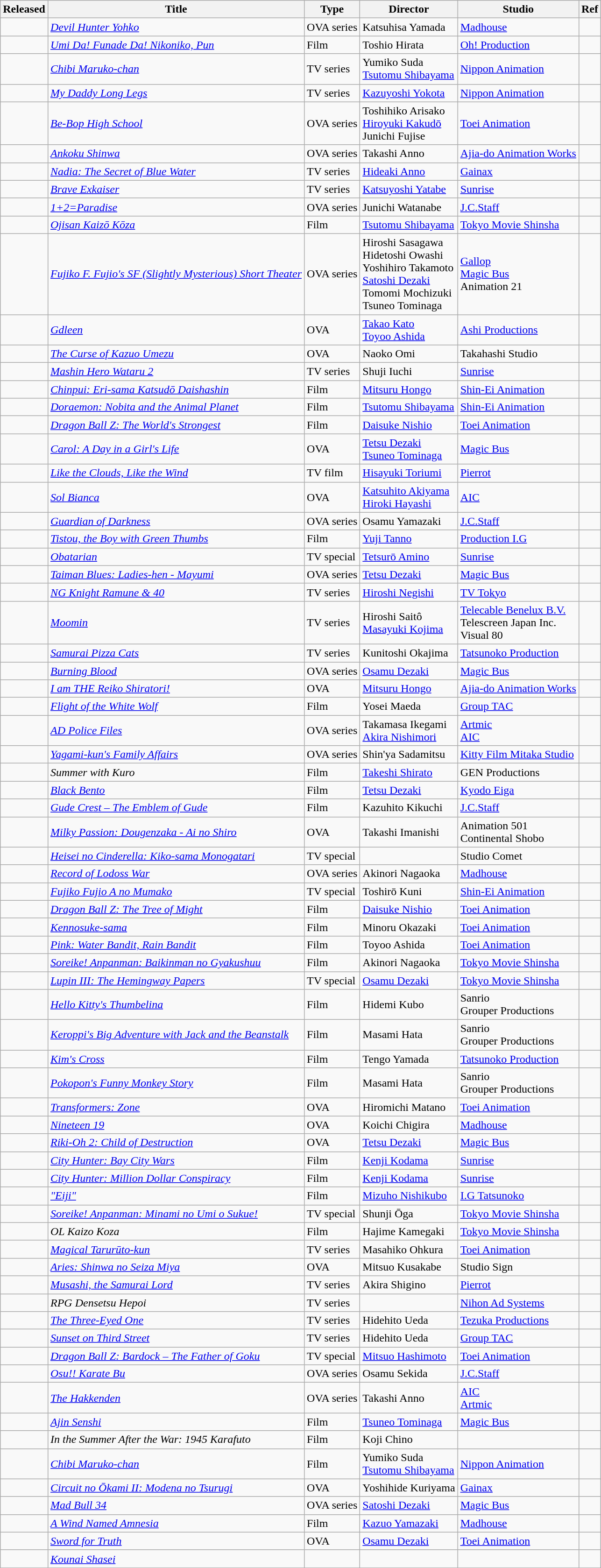<table class="wikitable sortable" border="1">
<tr>
<th>Released</th>
<th>Title</th>
<th>Type</th>
<th>Director</th>
<th>Studio</th>
<th>Ref</th>
</tr>
<tr>
<td></td>
<td><em><a href='#'>Devil Hunter Yohko</a></em></td>
<td>OVA series</td>
<td>Katsuhisa Yamada</td>
<td><a href='#'>Madhouse</a></td>
<td></td>
</tr>
<tr>
<td></td>
<td><em><a href='#'>Umi Da! Funade Da! Nikoniko, Pun</a></em></td>
<td>Film</td>
<td>Toshio Hirata</td>
<td><a href='#'>Oh! Production</a></td>
<td></td>
</tr>
<tr>
<td></td>
<td><em><a href='#'>Chibi Maruko-chan</a></em></td>
<td>TV series</td>
<td>Yumiko Suda<br><a href='#'>Tsutomu Shibayama</a></td>
<td><a href='#'>Nippon Animation</a></td>
<td></td>
</tr>
<tr>
<td></td>
<td><em><a href='#'>My Daddy Long Legs</a></em></td>
<td>TV series</td>
<td><a href='#'>Kazuyoshi Yokota</a></td>
<td><a href='#'>Nippon Animation</a></td>
<td></td>
</tr>
<tr>
<td></td>
<td><em><a href='#'>Be-Bop High School</a></em></td>
<td>OVA series</td>
<td>Toshihiko Arisako<br><a href='#'>Hiroyuki Kakudō</a><br>Junichi Fujise</td>
<td><a href='#'>Toei Animation</a></td>
<td></td>
</tr>
<tr>
<td></td>
<td><em><a href='#'>Ankoku Shinwa</a></em></td>
<td>OVA series</td>
<td>Takashi Anno</td>
<td><a href='#'>Ajia-do Animation Works</a></td>
<td></td>
</tr>
<tr>
<td></td>
<td><em><a href='#'>Nadia: The Secret of Blue Water</a></em></td>
<td>TV series</td>
<td><a href='#'>Hideaki Anno</a></td>
<td><a href='#'>Gainax</a></td>
<td></td>
</tr>
<tr>
<td></td>
<td><em><a href='#'>Brave Exkaiser</a></em></td>
<td>TV series</td>
<td><a href='#'>Katsuyoshi Yatabe</a></td>
<td><a href='#'>Sunrise</a></td>
<td></td>
</tr>
<tr>
<td></td>
<td><em><a href='#'>1+2=Paradise</a></em></td>
<td>OVA series</td>
<td>Junichi Watanabe</td>
<td><a href='#'>J.C.Staff</a></td>
<td></td>
</tr>
<tr>
<td></td>
<td><em><a href='#'>Ojisan Kaizō Kōza</a></em></td>
<td>Film</td>
<td><a href='#'>Tsutomu Shibayama</a></td>
<td><a href='#'>Tokyo Movie Shinsha</a></td>
<td></td>
</tr>
<tr>
<td></td>
<td><em><a href='#'>Fujiko F. Fujio's SF (Slightly Mysterious) Short Theater</a></em></td>
<td>OVA series</td>
<td>Hiroshi Sasagawa <br> Hidetoshi Owashi <br> Yoshihiro Takamoto <br> <a href='#'>Satoshi Dezaki</a> <br> Tomomi Mochizuki <br> Tsuneo Tominaga</td>
<td><a href='#'>Gallop</a> <br> <a href='#'>Magic Bus</a> <br> Animation 21</td>
<td></td>
</tr>
<tr>
<td></td>
<td><em><a href='#'>Gdleen</a></em></td>
<td>OVA</td>
<td><a href='#'>Takao Kato</a> <br> <a href='#'>Toyoo Ashida</a></td>
<td><a href='#'>Ashi Productions</a></td>
<td></td>
</tr>
<tr>
<td></td>
<td><em><a href='#'>The Curse of Kazuo Umezu</a></em></td>
<td>OVA</td>
<td>Naoko Omi</td>
<td>Takahashi Studio</td>
<td></td>
</tr>
<tr>
<td></td>
<td><em><a href='#'>Mashin Hero Wataru 2</a></em></td>
<td>TV series</td>
<td>Shuji Iuchi</td>
<td><a href='#'>Sunrise</a></td>
<td></td>
</tr>
<tr>
<td></td>
<td><em><a href='#'>Chinpui: Eri-sama Katsudō Daishashin</a></em></td>
<td>Film</td>
<td><a href='#'>Mitsuru Hongo</a></td>
<td><a href='#'>Shin-Ei Animation</a></td>
<td></td>
</tr>
<tr>
<td></td>
<td><em><a href='#'>Doraemon: Nobita and the Animal Planet</a></em></td>
<td>Film</td>
<td><a href='#'>Tsutomu Shibayama</a></td>
<td><a href='#'>Shin-Ei Animation</a></td>
<td></td>
</tr>
<tr>
<td></td>
<td><em><a href='#'>Dragon Ball Z: The World's Strongest</a></em></td>
<td>Film</td>
<td><a href='#'>Daisuke Nishio</a></td>
<td><a href='#'>Toei Animation</a></td>
<td></td>
</tr>
<tr>
<td></td>
<td><em><a href='#'>Carol: A Day in a Girl's Life</a></em></td>
<td>OVA</td>
<td><a href='#'>Tetsu Dezaki</a> <br> <a href='#'>Tsuneo Tominaga</a></td>
<td><a href='#'>Magic Bus</a></td>
<td></td>
</tr>
<tr>
<td></td>
<td><em><a href='#'>Like the Clouds, Like the Wind</a></em></td>
<td>TV film</td>
<td><a href='#'>Hisayuki Toriumi</a></td>
<td><a href='#'>Pierrot</a></td>
<td></td>
</tr>
<tr>
<td></td>
<td><em><a href='#'>Sol Bianca</a></em></td>
<td>OVA</td>
<td><a href='#'>Katsuhito Akiyama</a> <br> <a href='#'>Hiroki Hayashi</a></td>
<td><a href='#'>AIC</a></td>
<td></td>
</tr>
<tr>
<td></td>
<td><em><a href='#'>Guardian of Darkness</a></em></td>
<td>OVA series</td>
<td>Osamu Yamazaki</td>
<td><a href='#'>J.C.Staff</a></td>
<td></td>
</tr>
<tr>
<td></td>
<td><em><a href='#'>Tistou, the Boy with Green Thumbs</a></em></td>
<td>Film</td>
<td><a href='#'>Yuji Tanno</a></td>
<td><a href='#'>Production I.G</a></td>
<td></td>
</tr>
<tr>
<td></td>
<td><em><a href='#'>Obatarian</a></em></td>
<td>TV special</td>
<td><a href='#'>Tetsurō Amino</a></td>
<td><a href='#'>Sunrise</a></td>
<td></td>
</tr>
<tr>
<td></td>
<td><em><a href='#'>Taiman Blues: Ladies-hen - Mayumi</a></em></td>
<td>OVA series</td>
<td><a href='#'>Tetsu Dezaki</a></td>
<td><a href='#'>Magic Bus</a></td>
<td></td>
</tr>
<tr>
<td></td>
<td><em><a href='#'>NG Knight Ramune & 40</a></em></td>
<td>TV series</td>
<td><a href='#'>Hiroshi Negishi</a></td>
<td><a href='#'>TV Tokyo</a></td>
<td></td>
</tr>
<tr>
<td></td>
<td><em><a href='#'>Moomin</a></em></td>
<td>TV series</td>
<td>Hiroshi Saitô<br><a href='#'>Masayuki Kojima</a></td>
<td><a href='#'>Telecable Benelux B.V.</a><br>Telescreen Japan Inc.<br>Visual 80</td>
<td></td>
</tr>
<tr>
<td></td>
<td><em><a href='#'>Samurai Pizza Cats</a></em></td>
<td>TV series</td>
<td>Kunitoshi Okajima</td>
<td><a href='#'>Tatsunoko Production</a></td>
<td></td>
</tr>
<tr>
<td></td>
<td><em><a href='#'>Burning Blood</a></em></td>
<td>OVA series</td>
<td><a href='#'>Osamu Dezaki</a></td>
<td><a href='#'>Magic Bus</a></td>
<td></td>
</tr>
<tr>
<td></td>
<td><em><a href='#'>I am THE Reiko Shiratori!</a></em></td>
<td>OVA</td>
<td><a href='#'>Mitsuru Hongo</a></td>
<td><a href='#'>Ajia-do Animation Works</a></td>
<td></td>
</tr>
<tr>
<td></td>
<td><em><a href='#'>Flight of the White Wolf</a></em></td>
<td>Film</td>
<td>Yosei Maeda</td>
<td><a href='#'>Group TAC</a></td>
<td></td>
</tr>
<tr>
<td></td>
<td><em><a href='#'>AD Police Files</a></em></td>
<td>OVA series</td>
<td>Takamasa Ikegami <br> <a href='#'>Akira Nishimori</a></td>
<td><a href='#'>Artmic</a> <br> <a href='#'>AIC</a></td>
<td></td>
</tr>
<tr>
<td></td>
<td><em><a href='#'>Yagami-kun's Family Affairs</a></em></td>
<td>OVA series</td>
<td>Shin'ya Sadamitsu</td>
<td><a href='#'>Kitty Film Mitaka Studio</a></td>
<td></td>
</tr>
<tr>
<td></td>
<td><em>Summer with Kuro</em></td>
<td>Film</td>
<td><a href='#'>Takeshi Shirato</a></td>
<td>GEN Productions</td>
<td></td>
</tr>
<tr>
<td></td>
<td><em><a href='#'>Black Bento</a></em></td>
<td>Film</td>
<td><a href='#'>Tetsu Dezaki</a></td>
<td><a href='#'>Kyodo Eiga</a></td>
<td></td>
</tr>
<tr>
<td></td>
<td><em><a href='#'>Gude Crest – The Emblem of Gude</a></em></td>
<td>Film</td>
<td>Kazuhito Kikuchi</td>
<td><a href='#'>J.C.Staff</a></td>
<td></td>
</tr>
<tr>
<td></td>
<td><em><a href='#'>Milky Passion: Dougenzaka - Ai no Shiro</a></em></td>
<td>OVA</td>
<td>Takashi Imanishi</td>
<td>Animation 501 <br> Continental Shobo</td>
<td></td>
</tr>
<tr>
<td></td>
<td><em><a href='#'>Heisei no Cinderella: Kiko-sama Monogatari</a></em></td>
<td>TV special</td>
<td></td>
<td>Studio Comet</td>
<td></td>
</tr>
<tr>
<td></td>
<td><em><a href='#'>Record of Lodoss War</a></em></td>
<td>OVA series</td>
<td>Akinori Nagaoka</td>
<td><a href='#'>Madhouse</a></td>
<td></td>
</tr>
<tr>
<td></td>
<td><em><a href='#'>Fujiko Fujio A no Mumako</a></em></td>
<td>TV special</td>
<td>Toshirō Kuni</td>
<td><a href='#'>Shin-Ei Animation</a></td>
<td></td>
</tr>
<tr>
<td></td>
<td><em><a href='#'>Dragon Ball Z: The Tree of Might</a></em></td>
<td>Film</td>
<td><a href='#'>Daisuke Nishio</a></td>
<td><a href='#'>Toei Animation</a></td>
<td></td>
</tr>
<tr>
<td></td>
<td><em><a href='#'>Kennosuke-sama</a></em></td>
<td>Film</td>
<td>Minoru Okazaki</td>
<td><a href='#'>Toei Animation</a></td>
<td></td>
</tr>
<tr>
<td></td>
<td><em><a href='#'>Pink: Water Bandit, Rain Bandit</a></em></td>
<td>Film</td>
<td>Toyoo Ashida</td>
<td><a href='#'>Toei Animation</a></td>
<td></td>
</tr>
<tr>
<td></td>
<td><em><a href='#'>Soreike! Anpanman: Baikinman no Gyakushuu</a></em></td>
<td>Film</td>
<td>Akinori Nagaoka</td>
<td><a href='#'>Tokyo Movie Shinsha</a></td>
<td></td>
</tr>
<tr>
<td></td>
<td><em><a href='#'>Lupin III: The Hemingway Papers</a></em></td>
<td>TV special</td>
<td><a href='#'>Osamu Dezaki</a></td>
<td><a href='#'>Tokyo Movie Shinsha</a></td>
<td></td>
</tr>
<tr>
<td></td>
<td><em><a href='#'>Hello Kitty's Thumbelina</a></em></td>
<td>Film</td>
<td>Hidemi Kubo</td>
<td>Sanrio <br> Grouper Productions</td>
<td></td>
</tr>
<tr>
<td></td>
<td><em><a href='#'>Keroppi's Big Adventure with Jack and the Beanstalk</a></em></td>
<td>Film</td>
<td>Masami Hata</td>
<td>Sanrio <br> Grouper Productions</td>
<td></td>
</tr>
<tr>
<td></td>
<td><em><a href='#'>Kim's Cross</a></em></td>
<td>Film</td>
<td>Tengo Yamada</td>
<td><a href='#'>Tatsunoko Production</a></td>
<td></td>
</tr>
<tr>
<td></td>
<td><em><a href='#'>Pokopon's Funny Monkey Story</a></em></td>
<td>Film</td>
<td>Masami Hata</td>
<td>Sanrio <br> Grouper Productions</td>
<td></td>
</tr>
<tr>
<td></td>
<td><em><a href='#'>Transformers: Zone</a></em></td>
<td>OVA</td>
<td>Hiromichi Matano</td>
<td><a href='#'>Toei Animation</a></td>
<td></td>
</tr>
<tr>
<td></td>
<td><em><a href='#'>Nineteen 19</a></em></td>
<td>OVA</td>
<td>Koichi Chigira</td>
<td><a href='#'>Madhouse</a></td>
<td></td>
</tr>
<tr>
<td></td>
<td><em><a href='#'>Riki-Oh 2: Child of Destruction</a></em></td>
<td>OVA</td>
<td><a href='#'>Tetsu Dezaki</a></td>
<td><a href='#'>Magic Bus</a></td>
<td></td>
</tr>
<tr>
<td></td>
<td><em><a href='#'>City Hunter: Bay City Wars</a></em></td>
<td>Film</td>
<td><a href='#'>Kenji Kodama</a></td>
<td><a href='#'>Sunrise</a></td>
<td></td>
</tr>
<tr>
<td></td>
<td><em><a href='#'>City Hunter: Million Dollar Conspiracy</a></em></td>
<td>Film</td>
<td><a href='#'>Kenji Kodama</a></td>
<td><a href='#'>Sunrise</a></td>
<td></td>
</tr>
<tr>
<td></td>
<td><em><a href='#'>"Eiji"</a></em></td>
<td>Film</td>
<td><a href='#'>Mizuho Nishikubo</a></td>
<td><a href='#'>I.G Tatsunoko</a></td>
<td></td>
</tr>
<tr>
<td></td>
<td><em><a href='#'>Soreike! Anpanman: Minami no Umi o Sukue!</a></em></td>
<td>TV special</td>
<td>Shunji Ōga</td>
<td><a href='#'>Tokyo Movie Shinsha</a></td>
<td></td>
</tr>
<tr>
<td></td>
<td><em>OL Kaizo Koza</em></td>
<td>Film</td>
<td>Hajime Kamegaki</td>
<td><a href='#'>Tokyo Movie Shinsha</a></td>
<td></td>
</tr>
<tr>
<td></td>
<td><em><a href='#'>Magical Tarurūto-kun</a></em></td>
<td>TV series</td>
<td>Masahiko Ohkura</td>
<td><a href='#'>Toei Animation</a></td>
<td></td>
</tr>
<tr>
<td></td>
<td><em><a href='#'>Aries: Shinwa no Seiza Miya</a></em></td>
<td>OVA</td>
<td>Mitsuo Kusakabe</td>
<td>Studio Sign</td>
<td></td>
</tr>
<tr>
<td></td>
<td><em><a href='#'>Musashi, the Samurai Lord</a></em></td>
<td>TV series</td>
<td>Akira Shigino</td>
<td><a href='#'>Pierrot</a></td>
<td></td>
</tr>
<tr>
<td></td>
<td><em>RPG Densetsu Hepoi</em></td>
<td>TV series</td>
<td></td>
<td><a href='#'>Nihon Ad Systems</a></td>
<td></td>
</tr>
<tr>
<td></td>
<td><em><a href='#'>The Three-Eyed One</a></em></td>
<td>TV series</td>
<td>Hidehito Ueda</td>
<td><a href='#'>Tezuka Productions</a></td>
<td></td>
</tr>
<tr>
<td></td>
<td><em><a href='#'>Sunset on Third Street</a></em></td>
<td>TV series</td>
<td>Hidehito Ueda</td>
<td><a href='#'>Group TAC</a></td>
<td></td>
</tr>
<tr>
<td></td>
<td><em><a href='#'>Dragon Ball Z: Bardock – The Father of Goku</a></em></td>
<td>TV special</td>
<td><a href='#'>Mitsuo Hashimoto</a></td>
<td><a href='#'>Toei Animation</a></td>
<td></td>
</tr>
<tr>
<td></td>
<td><em><a href='#'>Osu!! Karate Bu</a></em></td>
<td>OVA series</td>
<td>Osamu Sekida</td>
<td><a href='#'>J.C.Staff</a></td>
<td></td>
</tr>
<tr>
<td></td>
<td><em><a href='#'>The Hakkenden</a></em></td>
<td>OVA series</td>
<td>Takashi Anno</td>
<td><a href='#'>AIC</a><br><a href='#'>Artmic</a></td>
<td></td>
</tr>
<tr>
<td></td>
<td><em><a href='#'>Ajin Senshi</a></em></td>
<td>Film</td>
<td><a href='#'>Tsuneo Tominaga</a></td>
<td><a href='#'>Magic Bus</a></td>
<td></td>
</tr>
<tr>
<td></td>
<td><em>In the Summer After the War: 1945 Karafuto</em></td>
<td>Film</td>
<td>Koji Chino</td>
<td></td>
<td></td>
</tr>
<tr>
<td></td>
<td><em><a href='#'>Chibi Maruko-chan</a></em></td>
<td>Film</td>
<td>Yumiko Suda <br> <a href='#'>Tsutomu Shibayama</a></td>
<td><a href='#'>Nippon Animation</a></td>
<td></td>
</tr>
<tr>
<td></td>
<td><em><a href='#'>Circuit no Ōkami II: Modena no Tsurugi</a></em></td>
<td>OVA</td>
<td>Yoshihide Kuriyama</td>
<td><a href='#'>Gainax</a></td>
<td></td>
</tr>
<tr>
<td></td>
<td><em><a href='#'>Mad Bull 34</a></em></td>
<td>OVA series</td>
<td><a href='#'>Satoshi Dezaki</a></td>
<td><a href='#'>Magic Bus</a></td>
<td></td>
</tr>
<tr>
<td></td>
<td><em><a href='#'>A Wind Named Amnesia</a></em></td>
<td>Film</td>
<td><a href='#'>Kazuo Yamazaki</a></td>
<td><a href='#'>Madhouse</a></td>
<td></td>
</tr>
<tr>
<td></td>
<td><em><a href='#'>Sword for Truth</a></em></td>
<td>OVA</td>
<td><a href='#'>Osamu Dezaki</a></td>
<td><a href='#'>Toei Animation</a></td>
<td></td>
</tr>
<tr>
<td></td>
<td><em><a href='#'>Kounai Shasei</a></em></td>
<td></td>
<td></td>
<td></td>
<td></td>
</tr>
</table>
